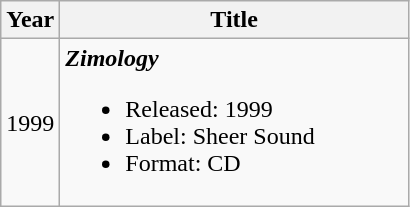<table class="wikitable">
<tr>
<th>Year</th>
<th style="width:225px;">Title</th>
</tr>
<tr>
<td>1999</td>
<td><strong><em>Zimology</em></strong><br><ul><li>Released: 1999</li><li>Label: Sheer Sound </li><li>Format: CD</li></ul></td>
</tr>
</table>
